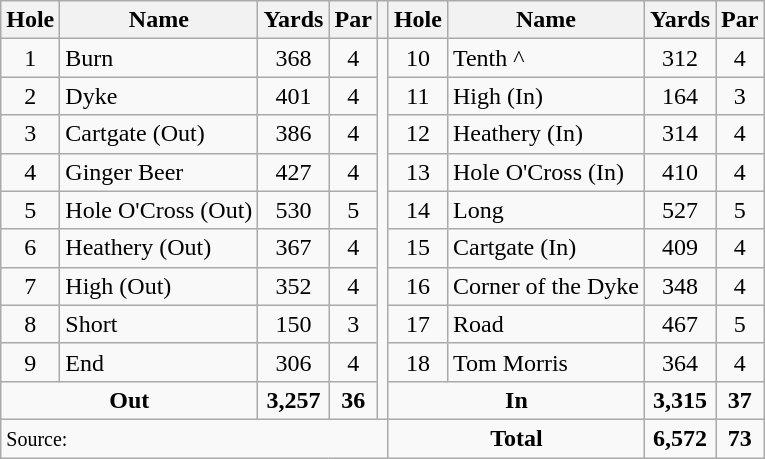<table class=wikitable>
<tr>
<th>Hole</th>
<th>Name</th>
<th>Yards</th>
<th>Par</th>
<th></th>
<th>Hole</th>
<th>Name</th>
<th>Yards</th>
<th>Par</th>
</tr>
<tr>
<td align=center>1</td>
<td>Burn</td>
<td align=center>368</td>
<td align=center>4</td>
<td rowspan=10></td>
<td align=center>10</td>
<td>Tenth ^</td>
<td align=center>312</td>
<td align=center>4</td>
</tr>
<tr>
<td align=center>2</td>
<td>Dyke</td>
<td align=center>401</td>
<td align=center>4</td>
<td align=center>11</td>
<td>High (In)</td>
<td align=center>164</td>
<td align=center>3</td>
</tr>
<tr>
<td align=center>3</td>
<td>Cartgate (Out)</td>
<td align=center>386</td>
<td align=center>4</td>
<td align=center>12</td>
<td>Heathery (In)</td>
<td align=center>314</td>
<td align=center>4</td>
</tr>
<tr>
<td align=center>4</td>
<td>Ginger Beer</td>
<td align=center>427</td>
<td align=center>4</td>
<td align=center>13</td>
<td>Hole O'Cross (In)</td>
<td align=center>410</td>
<td align=center>4</td>
</tr>
<tr>
<td align=center>5</td>
<td>Hole O'Cross (Out)</td>
<td align=center>530</td>
<td align=center>5</td>
<td align=center>14</td>
<td>Long</td>
<td align=center>527</td>
<td align=center>5</td>
</tr>
<tr>
<td align=center>6</td>
<td>Heathery (Out)</td>
<td align=center>367</td>
<td align=center>4</td>
<td align=center>15</td>
<td>Cartgate (In)</td>
<td align=center>409</td>
<td align=center>4</td>
</tr>
<tr>
<td align=center>7</td>
<td>High (Out)</td>
<td align=center>352</td>
<td align=center>4</td>
<td align=center>16</td>
<td>Corner of the Dyke</td>
<td align=center>348</td>
<td align=center>4</td>
</tr>
<tr>
<td align=center>8</td>
<td>Short</td>
<td align=center>150</td>
<td align=center>3</td>
<td align=center>17</td>
<td>Road</td>
<td align=center>467</td>
<td align=center>5</td>
</tr>
<tr>
<td align=center>9</td>
<td>End</td>
<td align=center>306</td>
<td align=center>4</td>
<td align=center>18</td>
<td>Tom Morris</td>
<td align=center>364</td>
<td align=center>4</td>
</tr>
<tr>
<td colspan=2 align=center><strong>Out</strong></td>
<td align=center><strong>3,257</strong></td>
<td align=center><strong>36</strong></td>
<td colspan=2 align=center><strong>In</strong></td>
<td align=center><strong>3,315</strong></td>
<td align=center><strong>37</strong></td>
</tr>
<tr>
<td colspan=5><small>Source:</small></td>
<td colspan=2 align=center><strong>Total</strong></td>
<td align=center><strong>6,572</strong></td>
<td align=center><strong>73</strong></td>
</tr>
</table>
